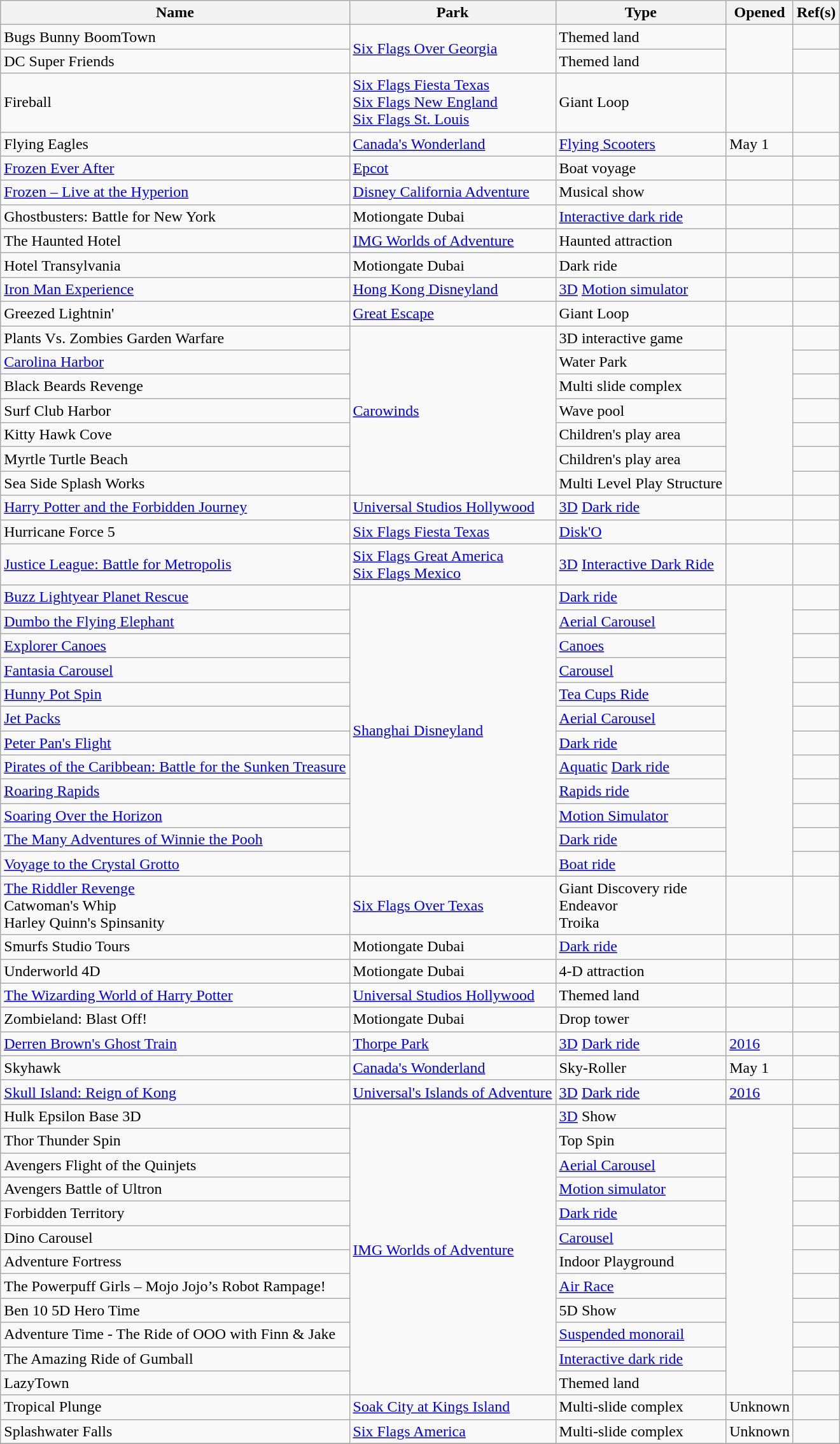<table class="wikitable sortable">
<tr>
<th>Name</th>
<th>Park</th>
<th>Type</th>
<th>Opened</th>
<th class="unsortable">Ref(s)</th>
</tr>
<tr>
<td>Bugs Bunny BoomTown</td>
<td rowspan="2"><a href='#'>Six Flags Over Georgia</a></td>
<td>Themed land</td>
<td rowspan="2"></td>
<td></td>
</tr>
<tr>
<td>DC Super Friends</td>
<td>Themed land</td>
<td></td>
</tr>
<tr>
<td>Fireball</td>
<td><a href='#'>Six Flags Fiesta Texas</a> <br> <a href='#'>Six Flags New England</a> <br> <a href='#'>Six Flags St. Louis</a></td>
<td>Giant Loop</td>
<td></td>
<td></td>
</tr>
<tr>
<td>Flying Eagles</td>
<td><a href='#'>Canada's Wonderland</a></td>
<td><a href='#'>Flying Scooters</a></td>
<td>May 1</td>
<td></td>
</tr>
<tr>
<td><a href='#'>Frozen Ever After</a></td>
<td><a href='#'>Epcot</a></td>
<td>Boat voyage</td>
<td></td>
<td></td>
</tr>
<tr>
<td><a href='#'>Frozen – Live at the Hyperion</a></td>
<td><a href='#'>Disney California Adventure</a></td>
<td>Musical show</td>
<td></td>
<td></td>
</tr>
<tr>
<td>Ghostbusters: Battle for New York</td>
<td>Motiongate Dubai</td>
<td><a href='#'>Interactive dark ride</a></td>
<td></td>
<td></td>
</tr>
<tr>
<td>The Haunted Hotel</td>
<td><a href='#'>IMG Worlds of Adventure</a></td>
<td>Haunted attraction</td>
<td></td>
<td></td>
</tr>
<tr>
<td>Hotel Transylvania</td>
<td>Motiongate Dubai</td>
<td>Dark ride</td>
<td></td>
<td></td>
</tr>
<tr>
<td><a href='#'>Iron Man Experience</a></td>
<td><a href='#'>Hong Kong Disneyland</a></td>
<td><a href='#'>3D</a> <a href='#'>Motion simulator</a></td>
<td></td>
<td></td>
</tr>
<tr>
<td>Greezed Lightnin'</td>
<td><a href='#'>Great Escape</a></td>
<td>Giant Loop</td>
<td></td>
<td></td>
</tr>
<tr>
<td>Plants Vs. Zombies Garden Warfare</td>
<td rowspan="7"><a href='#'>Carowinds</a></td>
<td>3D interactive game</td>
<td rowspan="7"></td>
<td></td>
</tr>
<tr>
<td><a href='#'>Carolina Harbor</a></td>
<td>Water Park</td>
<td></td>
</tr>
<tr>
<td>Black Beards Revenge</td>
<td>Multi slide complex</td>
<td></td>
</tr>
<tr>
<td>Surf Club Harbor</td>
<td>Wave pool</td>
<td></td>
</tr>
<tr>
<td>Kitty Hawk Cove</td>
<td>Children's play area</td>
<td></td>
</tr>
<tr>
<td>Myrtle Turtle Beach</td>
<td>Children's play area</td>
<td></td>
</tr>
<tr>
<td>Sea Side Splash Works</td>
<td>Multi Level Play Structure</td>
<td></td>
</tr>
<tr>
<td><a href='#'>Harry Potter and the Forbidden Journey</a></td>
<td><a href='#'>Universal Studios Hollywood</a></td>
<td><a href='#'>3D</a> <a href='#'>Dark ride</a></td>
<td></td>
<td></td>
</tr>
<tr>
<td>Hurricane Force 5</td>
<td><a href='#'>Six Flags Fiesta Texas</a></td>
<td><a href='#'>Disk'O</a></td>
<td></td>
<td></td>
</tr>
<tr>
<td><a href='#'>Justice League: Battle for Metropolis</a></td>
<td><a href='#'>Six Flags Great America</a> <br> <a href='#'>Six Flags Mexico</a></td>
<td><a href='#'>3D</a> <a href='#'>Interactive Dark Ride</a></td>
<td></td>
<td></td>
</tr>
<tr>
<td><a href='#'>Buzz Lightyear Planet Rescue</a></td>
<td rowspan="12"><a href='#'>Shanghai Disneyland</a></td>
<td><a href='#'>Dark ride</a></td>
<td rowspan="12"></td>
<td></td>
</tr>
<tr>
<td><a href='#'>Dumbo the Flying Elephant</a></td>
<td><a href='#'>Aerial Carousel</a></td>
<td></td>
</tr>
<tr>
<td><a href='#'>Explorer Canoes</a></td>
<td><a href='#'>Canoes</a></td>
<td></td>
</tr>
<tr>
<td><a href='#'>Fantasia Carousel</a></td>
<td><a href='#'>Carousel</a></td>
<td></td>
</tr>
<tr>
<td><a href='#'>Hunny Pot Spin</a></td>
<td><a href='#'>Tea Cups Ride</a></td>
<td></td>
</tr>
<tr>
<td><a href='#'>Jet Packs</a></td>
<td><a href='#'>Aerial Carousel</a></td>
<td></td>
</tr>
<tr>
<td><a href='#'>Peter Pan's Flight</a></td>
<td><a href='#'>Dark ride</a></td>
<td></td>
</tr>
<tr>
<td><a href='#'>Pirates of the Caribbean: Battle for the Sunken Treasure</a></td>
<td><a href='#'>Aquatic</a> <a href='#'>Dark ride</a></td>
<td></td>
</tr>
<tr>
<td><a href='#'>Roaring Rapids</a></td>
<td><a href='#'>Rapids ride</a></td>
<td></td>
</tr>
<tr>
<td><a href='#'>Soaring Over the Horizon</a></td>
<td><a href='#'>Motion Simulator</a></td>
<td></td>
</tr>
<tr>
<td><a href='#'>The Many Adventures of Winnie the Pooh</a></td>
<td><a href='#'>Dark ride</a></td>
<td></td>
</tr>
<tr>
<td><a href='#'>Voyage to the Crystal Grotto</a></td>
<td><a href='#'>Boat ride</a></td>
<td></td>
</tr>
<tr>
<td><a href='#'>The Riddler Revenge</a><br>Catwoman's Whip<br>Harley Quinn's Spinsanity</td>
<td><a href='#'>Six Flags Over Texas</a></td>
<td>Giant Discovery ride<br>Endeavor<br>Troika</td>
<td></td>
<td></td>
</tr>
<tr>
<td>Smurfs Studio Tours</td>
<td>Motiongate Dubai</td>
<td><a href='#'>Dark ride</a></td>
<td></td>
<td></td>
</tr>
<tr>
<td>Underworld 4D</td>
<td>Motiongate Dubai</td>
<td>4-D attraction</td>
<td></td>
<td></td>
</tr>
<tr>
<td><a href='#'>The Wizarding World of Harry Potter</a></td>
<td><a href='#'>Universal Studios Hollywood</a></td>
<td>Themed land</td>
<td></td>
<td></td>
</tr>
<tr>
<td>Zombieland: Blast Off!</td>
<td>Motiongate Dubai</td>
<td>Drop tower</td>
<td></td>
<td></td>
</tr>
<tr>
<td><a href='#'>Derren Brown's Ghost Train</a></td>
<td><a href='#'>Thorpe Park</a></td>
<td><a href='#'>3D</a> <a href='#'>Dark ride</a></td>
<td><a href='#'>2016</a></td>
<td></td>
</tr>
<tr>
<td>Skyhawk</td>
<td><a href='#'>Canada's Wonderland</a></td>
<td>Sky-Roller</td>
<td>May 1</td>
<td></td>
</tr>
<tr>
<td><a href='#'>Skull Island: Reign of Kong</a></td>
<td><a href='#'>Universal's Islands of Adventure</a></td>
<td><a href='#'>3D</a> <a href='#'>Dark ride</a></td>
<td><a href='#'>2016</a></td>
<td></td>
</tr>
<tr>
<td>Hulk Epsilon Base 3D</td>
<td rowspan="12"><a href='#'>IMG Worlds of Adventure</a></td>
<td><a href='#'>3D</a> Show</td>
<td rowspan="12"></td>
<td></td>
</tr>
<tr>
<td>Thor Thunder Spin</td>
<td>Top Spin</td>
<td></td>
</tr>
<tr>
<td>Avengers Flight of the Quinjets</td>
<td><a href='#'>Aerial Carousel</a></td>
<td></td>
</tr>
<tr>
<td>Avengers Battle of Ultron</td>
<td><a href='#'>Motion simulator</a></td>
<td></td>
</tr>
<tr>
<td>Forbidden Territory</td>
<td><a href='#'>Dark ride</a></td>
<td></td>
</tr>
<tr>
<td>Dino Carousel</td>
<td><a href='#'>Carousel</a></td>
<td></td>
</tr>
<tr>
<td>Adventure Fortress</td>
<td>Indoor Playground</td>
<td></td>
</tr>
<tr>
<td>The Powerpuff Girls – Mojo Jojo’s Robot Rampage!</td>
<td><a href='#'>Air Race</a></td>
<td></td>
</tr>
<tr>
<td>Ben 10 5D Hero Time</td>
<td>5D Show</td>
<td></td>
</tr>
<tr>
<td>Adventure Time - The Ride of OOO with Finn & Jake</td>
<td><a href='#'>Suspended monorail</a></td>
<td></td>
</tr>
<tr>
<td>The Amazing Ride of Gumball</td>
<td><a href='#'>Interactive dark ride</a></td>
<td></td>
</tr>
<tr>
<td>LazyTown</td>
<td>Themed land</td>
<td></td>
</tr>
<tr>
<td>Tropical Plunge</td>
<td><a href='#'>Soak City at Kings Island</a></td>
<td>Multi-slide complex</td>
<td>Unknown</td>
<td></td>
</tr>
<tr>
<td>Splashwater Falls</td>
<td><a href='#'>Six Flags America</a></td>
<td>Multi-slide complex</td>
<td>Unknown</td>
<td></td>
</tr>
<tr>
</tr>
</table>
